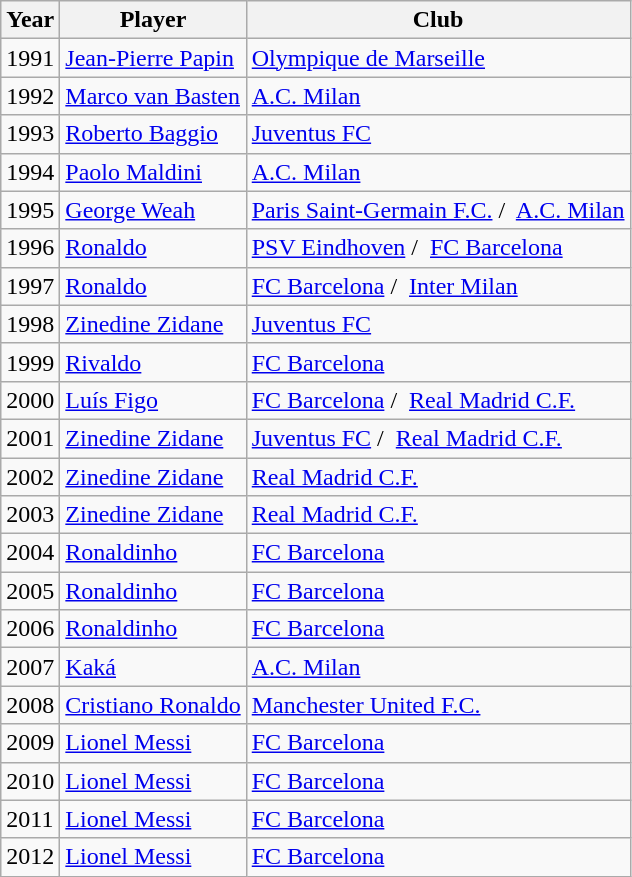<table class="wikitable">
<tr>
<th>Year</th>
<th>Player</th>
<th>Club</th>
</tr>
<tr>
<td>1991</td>
<td><a href='#'>Jean-Pierre Papin</a></td>
<td><a href='#'>Olympique de Marseille</a></td>
</tr>
<tr>
<td>1992</td>
<td><a href='#'>Marco van Basten</a></td>
<td><a href='#'>A.C. Milan</a></td>
</tr>
<tr>
<td>1993</td>
<td><a href='#'>Roberto Baggio</a></td>
<td><a href='#'>Juventus FC</a></td>
</tr>
<tr>
<td>1994</td>
<td><a href='#'>Paolo Maldini</a></td>
<td><a href='#'>A.C. Milan</a></td>
</tr>
<tr>
<td>1995</td>
<td><a href='#'>George Weah</a></td>
<td><a href='#'>Paris Saint-Germain F.C.</a> /  <a href='#'>A.C. Milan</a></td>
</tr>
<tr>
<td>1996</td>
<td><a href='#'>Ronaldo</a></td>
<td><a href='#'>PSV Eindhoven</a> /  <a href='#'>FC Barcelona</a></td>
</tr>
<tr>
<td>1997</td>
<td><a href='#'>Ronaldo</a></td>
<td><a href='#'>FC Barcelona</a> /  <a href='#'>Inter Milan</a></td>
</tr>
<tr>
<td>1998</td>
<td><a href='#'>Zinedine Zidane</a></td>
<td><a href='#'>Juventus FC</a></td>
</tr>
<tr>
<td>1999</td>
<td><a href='#'>Rivaldo</a></td>
<td><a href='#'>FC Barcelona</a></td>
</tr>
<tr>
<td>2000</td>
<td><a href='#'>Luís Figo</a></td>
<td><a href='#'>FC Barcelona</a> /  <a href='#'>Real Madrid C.F.</a></td>
</tr>
<tr>
<td>2001</td>
<td><a href='#'>Zinedine Zidane</a></td>
<td><a href='#'>Juventus FC</a> /  <a href='#'>Real Madrid C.F.</a></td>
</tr>
<tr>
<td>2002</td>
<td><a href='#'>Zinedine Zidane</a></td>
<td><a href='#'>Real Madrid C.F.</a></td>
</tr>
<tr>
<td>2003</td>
<td><a href='#'>Zinedine Zidane</a></td>
<td><a href='#'>Real Madrid C.F.</a></td>
</tr>
<tr>
<td>2004</td>
<td><a href='#'>Ronaldinho</a></td>
<td><a href='#'>FC Barcelona</a></td>
</tr>
<tr>
<td>2005</td>
<td><a href='#'>Ronaldinho</a></td>
<td><a href='#'>FC Barcelona</a></td>
</tr>
<tr>
<td>2006</td>
<td><a href='#'>Ronaldinho</a></td>
<td><a href='#'>FC Barcelona</a></td>
</tr>
<tr>
<td>2007</td>
<td><a href='#'>Kaká</a></td>
<td><a href='#'>A.C. Milan</a></td>
</tr>
<tr>
<td>2008</td>
<td><a href='#'>Cristiano Ronaldo</a></td>
<td><a href='#'>Manchester United F.C.</a></td>
</tr>
<tr>
<td>2009</td>
<td><a href='#'>Lionel Messi</a></td>
<td><a href='#'>FC Barcelona</a></td>
</tr>
<tr>
<td>2010</td>
<td><a href='#'>Lionel Messi</a></td>
<td><a href='#'>FC Barcelona</a></td>
</tr>
<tr>
<td>2011</td>
<td><a href='#'>Lionel Messi</a></td>
<td><a href='#'>FC Barcelona</a></td>
</tr>
<tr>
<td>2012</td>
<td><a href='#'>Lionel Messi</a></td>
<td><a href='#'>FC Barcelona</a></td>
</tr>
</table>
